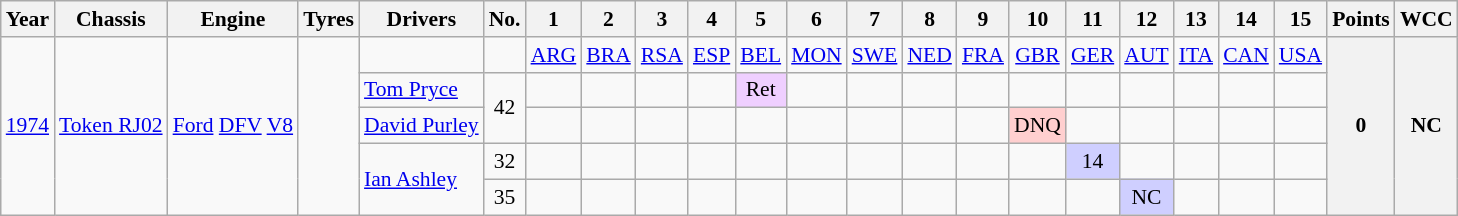<table class="wikitable" style="text-align:center; font-size:90%">
<tr>
<th>Year</th>
<th>Chassis</th>
<th>Engine</th>
<th>Tyres</th>
<th>Drivers</th>
<th>No.</th>
<th>1</th>
<th>2</th>
<th>3</th>
<th>4</th>
<th>5</th>
<th>6</th>
<th>7</th>
<th>8</th>
<th>9</th>
<th>10</th>
<th>11</th>
<th>12</th>
<th>13</th>
<th>14</th>
<th>15</th>
<th>Points</th>
<th>WCC</th>
</tr>
<tr>
<td rowspan="5"><a href='#'>1974</a></td>
<td rowspan="5"><a href='#'>Token RJ02</a></td>
<td rowspan="5"><a href='#'>Ford</a> <a href='#'>DFV</a> <a href='#'>V8</a></td>
<td rowspan="5"></td>
<td></td>
<td></td>
<td><a href='#'>ARG</a></td>
<td><a href='#'>BRA</a></td>
<td><a href='#'>RSA</a></td>
<td><a href='#'>ESP</a></td>
<td><a href='#'>BEL</a></td>
<td><a href='#'>MON</a></td>
<td><a href='#'>SWE</a></td>
<td><a href='#'>NED</a></td>
<td><a href='#'>FRA</a></td>
<td><a href='#'>GBR</a></td>
<td><a href='#'>GER</a></td>
<td><a href='#'>AUT</a></td>
<td><a href='#'>ITA</a></td>
<td><a href='#'>CAN</a></td>
<td><a href='#'>USA</a></td>
<th rowspan="5">0</th>
<th rowspan="5">NC</th>
</tr>
<tr>
<td align="left"> <a href='#'>Tom Pryce</a></td>
<td rowspan="2">42</td>
<td></td>
<td></td>
<td></td>
<td></td>
<td style="background:#EFCFFF;">Ret</td>
<td></td>
<td></td>
<td></td>
<td></td>
<td></td>
<td></td>
<td></td>
<td></td>
<td></td>
<td></td>
</tr>
<tr>
<td align="left"> <a href='#'>David Purley</a></td>
<td></td>
<td></td>
<td></td>
<td></td>
<td></td>
<td></td>
<td></td>
<td></td>
<td></td>
<td style="background:#FFCFCF;">DNQ</td>
<td></td>
<td></td>
<td></td>
<td></td>
<td></td>
</tr>
<tr>
<td rowspan="2" align="left"> <a href='#'>Ian Ashley</a></td>
<td>32</td>
<td></td>
<td></td>
<td></td>
<td></td>
<td></td>
<td></td>
<td></td>
<td></td>
<td></td>
<td></td>
<td style="background:#CFCFFF;">14</td>
<td></td>
<td></td>
<td></td>
<td></td>
</tr>
<tr>
<td>35</td>
<td></td>
<td></td>
<td></td>
<td></td>
<td></td>
<td></td>
<td></td>
<td></td>
<td></td>
<td></td>
<td></td>
<td style="background:#CFCFFF;">NC</td>
<td></td>
<td></td>
<td></td>
</tr>
</table>
